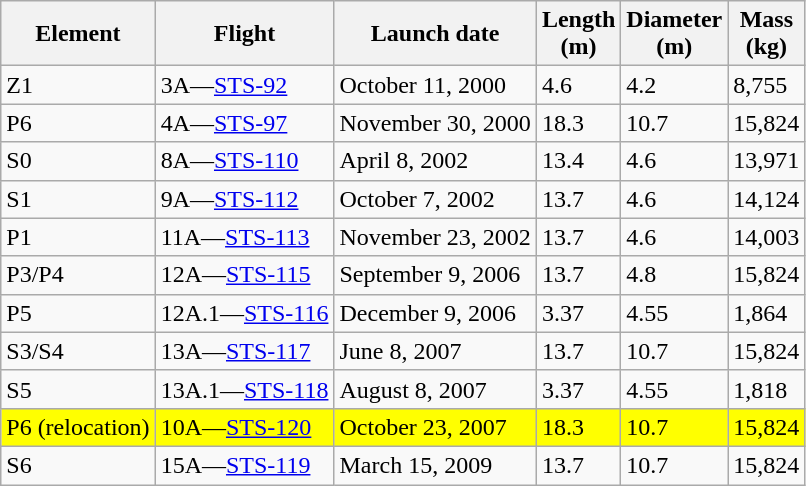<table class="wikitable">
<tr>
<th>Element</th>
<th>Flight</th>
<th>Launch date</th>
<th>Length<br>(m)</th>
<th>Diameter<br>(m)</th>
<th>Mass<br>(kg)</th>
</tr>
<tr>
<td>Z1</td>
<td>3A—<a href='#'>STS-92</a></td>
<td>October 11, 2000</td>
<td>4.6</td>
<td>4.2</td>
<td>8,755</td>
</tr>
<tr>
<td>P6</td>
<td>4A—<a href='#'>STS-97</a></td>
<td>November 30, 2000</td>
<td>18.3</td>
<td>10.7</td>
<td>15,824</td>
</tr>
<tr>
<td>S0</td>
<td>8A—<a href='#'>STS-110</a></td>
<td>April 8, 2002</td>
<td>13.4</td>
<td>4.6</td>
<td>13,971</td>
</tr>
<tr>
<td>S1</td>
<td>9A—<a href='#'>STS-112</a></td>
<td>October 7, 2002</td>
<td>13.7</td>
<td>4.6</td>
<td>14,124</td>
</tr>
<tr>
<td>P1</td>
<td>11A—<a href='#'>STS-113</a></td>
<td>November 23, 2002</td>
<td>13.7</td>
<td>4.6</td>
<td>14,003</td>
</tr>
<tr>
<td>P3/P4</td>
<td>12A—<a href='#'>STS-115</a></td>
<td>September 9, 2006</td>
<td>13.7</td>
<td>4.8</td>
<td>15,824</td>
</tr>
<tr>
<td>P5</td>
<td>12A.1—<a href='#'>STS-116</a></td>
<td>December 9, 2006</td>
<td>3.37</td>
<td>4.55</td>
<td>1,864</td>
</tr>
<tr>
<td>S3/S4</td>
<td>13A—<a href='#'>STS-117</a></td>
<td>June 8, 2007</td>
<td>13.7</td>
<td>10.7</td>
<td>15,824</td>
</tr>
<tr>
<td>S5</td>
<td>13A.1—<a href='#'>STS-118</a></td>
<td>August 8, 2007</td>
<td>3.37</td>
<td>4.55</td>
<td>1,818</td>
</tr>
<tr style="background:yellow">
<td>P6 (relocation)</td>
<td>10A—<a href='#'>STS-120</a></td>
<td>October 23, 2007</td>
<td>18.3</td>
<td>10.7</td>
<td>15,824</td>
</tr>
<tr>
<td>S6</td>
<td>15A—<a href='#'>STS-119</a></td>
<td>March 15, 2009</td>
<td>13.7</td>
<td>10.7</td>
<td>15,824</td>
</tr>
</table>
